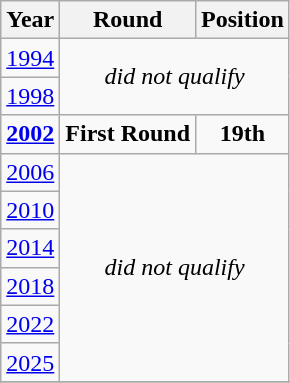<table class="wikitable" style="text-align:center">
<tr>
<th>Year</th>
<th>Round</th>
<th>Position</th>
</tr>
<tr>
<td> <a href='#'>1994</a></td>
<td colspan="2" rowspan="2"><em>did not qualify</em></td>
</tr>
<tr>
<td> <a href='#'>1998</a></td>
</tr>
<tr>
<td> <strong><a href='#'>2002</a></strong></td>
<td><strong>First Round</strong></td>
<td><strong>19th</strong></td>
</tr>
<tr>
<td> <a href='#'>2006</a></td>
<td colspan="2" rowspan="6"><em>did not qualify</em></td>
</tr>
<tr>
<td> <a href='#'>2010</a></td>
</tr>
<tr>
<td> <a href='#'>2014</a></td>
</tr>
<tr>
<td>  <a href='#'>2018</a></td>
</tr>
<tr>
<td>  <a href='#'>2022</a></td>
</tr>
<tr>
<td> <a href='#'>2025</a></td>
</tr>
<tr>
</tr>
</table>
